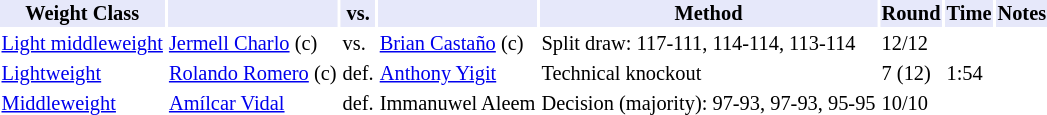<table class="toccolours" style="font-size: 85%;">
<tr>
<th style="background:#e6e8fa; color:#000; text-align:center;">Weight Class</th>
<th style="background:#e6e8fa; color:#000; text-align:center;"></th>
<th style="background:#e6e8fa; color:#000; text-align:center;">vs.</th>
<th style="background:#e6e8fa; color:#000; text-align:center;"></th>
<th style="background:#e6e8fa; color:#000; text-align:center;">Method</th>
<th style="background:#e6e8fa; color:#000; text-align:center;">Round</th>
<th style="background:#e6e8fa; color:#000; text-align:center;">Time</th>
<th style="background:#e6e8fa; color:#000; text-align:center;">Notes</th>
</tr>
<tr>
<td><a href='#'>Light middleweight</a></td>
<td> <a href='#'>Jermell Charlo</a> (c)</td>
<td>vs.</td>
<td> <a href='#'>Brian Castaño</a> (c)</td>
<td>Split draw: 117-111, 114-114, 113-114</td>
<td>12/12</td>
<td></td>
<td></td>
</tr>
<tr>
<td><a href='#'>Lightweight</a></td>
<td> <a href='#'>Rolando Romero</a> (c)</td>
<td>def.</td>
<td> <a href='#'>Anthony Yigit</a></td>
<td>Technical knockout</td>
<td>7 (12)</td>
<td>1:54</td>
<td></td>
</tr>
<tr>
<td><a href='#'>Middleweight</a></td>
<td> <a href='#'>Amílcar Vidal</a></td>
<td>def.</td>
<td> Immanuwel Aleem</td>
<td>Decision (majority): 97-93, 97-93, 95-95</td>
<td>10/10</td>
<td></td>
<td></td>
</tr>
</table>
